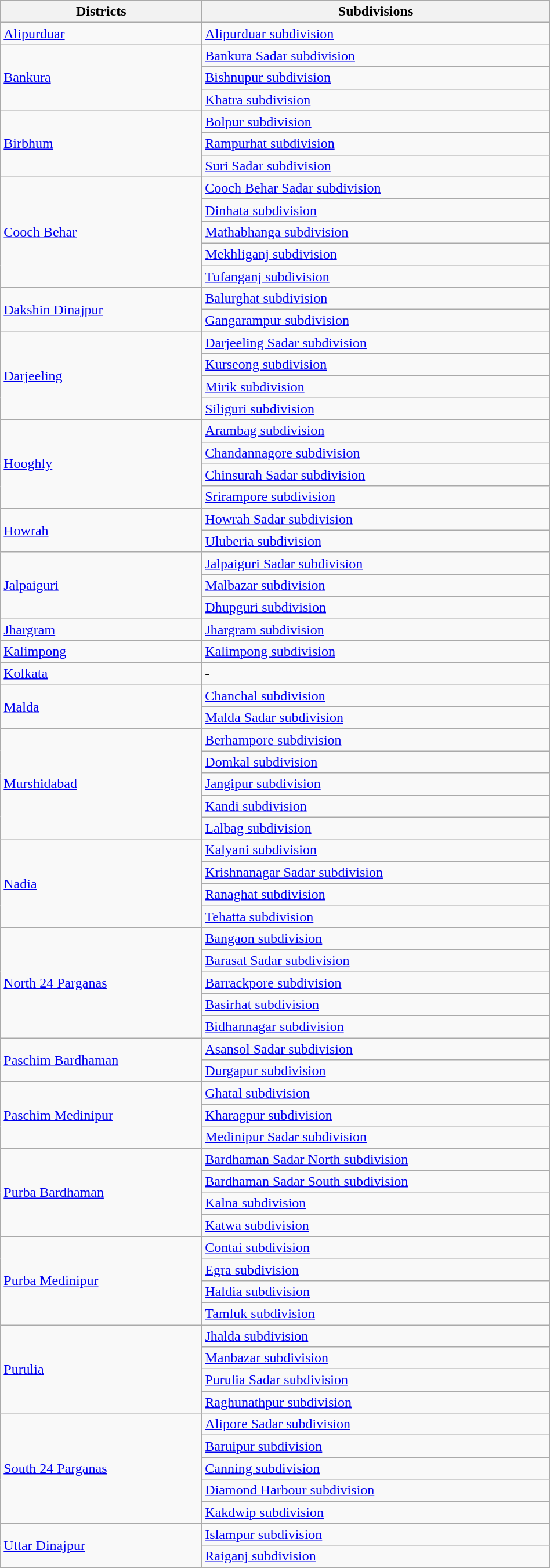<table class="wikitable sortable" width="50%">
<tr>
<th>Districts</th>
<th>Subdivisions</th>
</tr>
<tr>
<td><a href='#'>Alipurduar</a></td>
<td><a href='#'>Alipurduar subdivision</a></td>
</tr>
<tr>
<td rowspan="3"><a href='#'>Bankura</a></td>
<td><a href='#'>Bankura Sadar subdivision</a></td>
</tr>
<tr>
<td><a href='#'>Bishnupur subdivision</a></td>
</tr>
<tr>
<td><a href='#'>Khatra subdivision</a></td>
</tr>
<tr>
<td rowspan="3"><a href='#'>Birbhum</a></td>
<td><a href='#'>Bolpur subdivision</a></td>
</tr>
<tr>
<td><a href='#'>Rampurhat subdivision</a></td>
</tr>
<tr>
<td><a href='#'>Suri Sadar subdivision</a></td>
</tr>
<tr>
<td rowspan="5"><a href='#'>Cooch Behar</a></td>
<td><a href='#'>Cooch Behar Sadar subdivision</a></td>
</tr>
<tr>
<td><a href='#'>Dinhata subdivision</a></td>
</tr>
<tr>
<td><a href='#'>Mathabhanga subdivision</a></td>
</tr>
<tr>
<td><a href='#'>Mekhliganj subdivision</a></td>
</tr>
<tr>
<td><a href='#'>Tufanganj subdivision</a></td>
</tr>
<tr>
<td rowspan="2"><a href='#'>Dakshin Dinajpur</a></td>
<td><a href='#'>Balurghat subdivision</a></td>
</tr>
<tr>
<td><a href='#'>Gangarampur subdivision</a></td>
</tr>
<tr>
<td rowspan="4"><a href='#'>Darjeeling</a></td>
<td><a href='#'>Darjeeling Sadar subdivision</a></td>
</tr>
<tr>
<td><a href='#'>Kurseong subdivision</a></td>
</tr>
<tr>
<td><a href='#'>Mirik subdivision</a></td>
</tr>
<tr>
<td><a href='#'>Siliguri subdivision</a></td>
</tr>
<tr>
<td rowspan="4"><a href='#'>Hooghly</a></td>
<td><a href='#'>Arambag subdivision</a></td>
</tr>
<tr>
<td><a href='#'>Chandannagore subdivision</a></td>
</tr>
<tr>
<td><a href='#'>Chinsurah Sadar subdivision</a></td>
</tr>
<tr>
<td><a href='#'>Srirampore subdivision</a></td>
</tr>
<tr>
<td rowspan="2"><a href='#'>Howrah</a></td>
<td><a href='#'>Howrah Sadar subdivision</a></td>
</tr>
<tr>
<td><a href='#'>Uluberia subdivision</a></td>
</tr>
<tr>
<td rowspan="3"><a href='#'>Jalpaiguri</a></td>
<td><a href='#'>Jalpaiguri Sadar subdivision</a></td>
</tr>
<tr>
<td><a href='#'>Malbazar subdivision</a></td>
</tr>
<tr>
<td><a href='#'>Dhupguri subdivision</a></td>
</tr>
<tr>
<td><a href='#'>Jhargram</a></td>
<td><a href='#'>Jhargram subdivision</a></td>
</tr>
<tr>
<td><a href='#'>Kalimpong</a></td>
<td><a href='#'>Kalimpong subdivision</a></td>
</tr>
<tr>
<td><a href='#'>Kolkata</a></td>
<td>-</td>
</tr>
<tr>
<td rowspan="2"><a href='#'>Malda</a></td>
<td><a href='#'>Chanchal subdivision</a></td>
</tr>
<tr>
<td><a href='#'>Malda Sadar subdivision</a></td>
</tr>
<tr>
<td rowspan="5"><a href='#'>Murshidabad</a></td>
<td><a href='#'>Berhampore subdivision</a></td>
</tr>
<tr>
<td><a href='#'>Domkal subdivision</a></td>
</tr>
<tr>
<td><a href='#'>Jangipur subdivision</a></td>
</tr>
<tr>
<td><a href='#'>Kandi subdivision</a></td>
</tr>
<tr>
<td><a href='#'>Lalbag subdivision</a></td>
</tr>
<tr>
<td rowspan="4"><a href='#'>Nadia</a></td>
<td><a href='#'>Kalyani subdivision</a></td>
</tr>
<tr>
<td><a href='#'>Krishnanagar Sadar subdivision</a></td>
</tr>
<tr>
<td><a href='#'>Ranaghat subdivision</a></td>
</tr>
<tr>
<td><a href='#'>Tehatta subdivision</a></td>
</tr>
<tr>
<td rowspan="5"><a href='#'>North 24 Parganas</a></td>
<td><a href='#'>Bangaon subdivision</a></td>
</tr>
<tr>
<td><a href='#'>Barasat Sadar subdivision</a></td>
</tr>
<tr>
<td><a href='#'>Barrackpore subdivision</a></td>
</tr>
<tr>
<td><a href='#'>Basirhat subdivision</a></td>
</tr>
<tr>
<td><a href='#'>Bidhannagar subdivision</a></td>
</tr>
<tr>
<td rowspan="2"><a href='#'>Paschim Bardhaman</a></td>
<td><a href='#'>Asansol Sadar subdivision</a></td>
</tr>
<tr>
<td><a href='#'>Durgapur subdivision</a></td>
</tr>
<tr>
<td rowspan="3"><a href='#'>Paschim Medinipur</a></td>
<td><a href='#'>Ghatal subdivision</a></td>
</tr>
<tr>
<td><a href='#'>Kharagpur subdivision</a></td>
</tr>
<tr>
<td><a href='#'>Medinipur Sadar subdivision</a></td>
</tr>
<tr>
<td rowspan="4"><a href='#'>Purba Bardhaman</a></td>
<td><a href='#'>Bardhaman Sadar North subdivision</a></td>
</tr>
<tr>
<td><a href='#'>Bardhaman Sadar South subdivision</a></td>
</tr>
<tr>
<td><a href='#'>Kalna subdivision</a></td>
</tr>
<tr>
<td><a href='#'>Katwa subdivision</a></td>
</tr>
<tr>
<td rowspan="4"><a href='#'>Purba Medinipur</a></td>
<td><a href='#'>Contai subdivision</a></td>
</tr>
<tr>
<td><a href='#'>Egra subdivision</a></td>
</tr>
<tr>
<td><a href='#'>Haldia subdivision</a></td>
</tr>
<tr>
<td><a href='#'>Tamluk subdivision</a></td>
</tr>
<tr>
<td rowspan="4"><a href='#'>Purulia</a></td>
<td><a href='#'>Jhalda subdivision</a></td>
</tr>
<tr>
<td><a href='#'>Manbazar subdivision</a></td>
</tr>
<tr>
<td><a href='#'>Purulia Sadar subdivision</a></td>
</tr>
<tr>
<td><a href='#'>Raghunathpur subdivision</a></td>
</tr>
<tr>
<td rowspan="5"><a href='#'>South 24 Parganas</a></td>
<td><a href='#'>Alipore Sadar subdivision</a></td>
</tr>
<tr>
<td><a href='#'>Baruipur subdivision</a></td>
</tr>
<tr>
<td><a href='#'>Canning subdivision</a></td>
</tr>
<tr>
<td><a href='#'>Diamond Harbour subdivision</a></td>
</tr>
<tr>
<td><a href='#'>Kakdwip subdivision</a></td>
</tr>
<tr>
<td rowspan="2"><a href='#'>Uttar Dinajpur</a></td>
<td><a href='#'>Islampur subdivision</a></td>
</tr>
<tr>
<td><a href='#'>Raiganj subdivision</a></td>
</tr>
</table>
